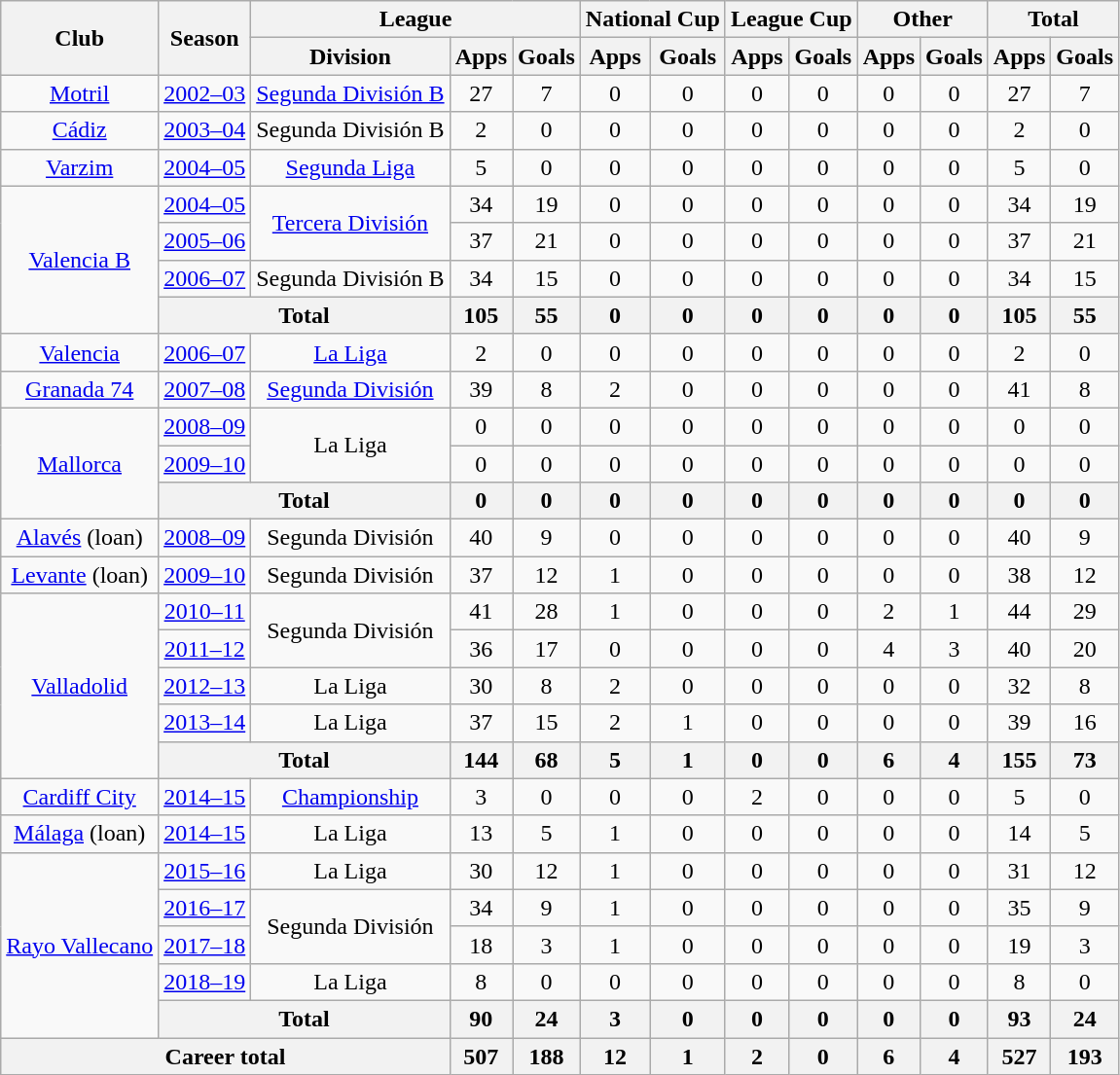<table class="wikitable" style="text-align:center">
<tr>
<th rowspan="2">Club</th>
<th rowspan="2">Season</th>
<th colspan="3">League</th>
<th colspan="2">National Cup</th>
<th colspan="2">League Cup</th>
<th colspan="2">Other</th>
<th colspan="2">Total</th>
</tr>
<tr>
<th>Division</th>
<th>Apps</th>
<th>Goals</th>
<th>Apps</th>
<th>Goals</th>
<th>Apps</th>
<th>Goals</th>
<th>Apps</th>
<th>Goals</th>
<th>Apps</th>
<th>Goals</th>
</tr>
<tr>
<td><a href='#'>Motril</a></td>
<td><a href='#'>2002–03</a></td>
<td><a href='#'>Segunda División B</a></td>
<td>27</td>
<td>7</td>
<td>0</td>
<td>0</td>
<td>0</td>
<td>0</td>
<td>0</td>
<td>0</td>
<td>27</td>
<td>7</td>
</tr>
<tr>
<td><a href='#'>Cádiz</a></td>
<td><a href='#'>2003–04</a></td>
<td>Segunda División B</td>
<td>2</td>
<td>0</td>
<td>0</td>
<td>0</td>
<td>0</td>
<td>0</td>
<td>0</td>
<td>0</td>
<td>2</td>
<td>0</td>
</tr>
<tr>
<td><a href='#'>Varzim</a></td>
<td><a href='#'>2004–05</a></td>
<td><a href='#'>Segunda Liga</a></td>
<td>5</td>
<td>0</td>
<td>0</td>
<td>0</td>
<td>0</td>
<td>0</td>
<td>0</td>
<td>0</td>
<td>5</td>
<td>0</td>
</tr>
<tr>
<td rowspan="4"><a href='#'>Valencia B</a></td>
<td><a href='#'>2004–05</a></td>
<td rowspan="2"><a href='#'>Tercera División</a></td>
<td>34</td>
<td>19</td>
<td>0</td>
<td>0</td>
<td>0</td>
<td>0</td>
<td>0</td>
<td>0</td>
<td>34</td>
<td>19</td>
</tr>
<tr>
<td><a href='#'>2005–06</a></td>
<td>37</td>
<td>21</td>
<td>0</td>
<td>0</td>
<td>0</td>
<td>0</td>
<td>0</td>
<td>0</td>
<td>37</td>
<td>21</td>
</tr>
<tr>
<td><a href='#'>2006–07</a></td>
<td>Segunda División B</td>
<td>34</td>
<td>15</td>
<td>0</td>
<td>0</td>
<td>0</td>
<td>0</td>
<td>0</td>
<td>0</td>
<td>34</td>
<td>15</td>
</tr>
<tr>
<th colspan="2">Total</th>
<th>105</th>
<th>55</th>
<th>0</th>
<th>0</th>
<th>0</th>
<th>0</th>
<th>0</th>
<th>0</th>
<th>105</th>
<th>55</th>
</tr>
<tr>
<td><a href='#'>Valencia</a></td>
<td><a href='#'>2006–07</a></td>
<td><a href='#'>La Liga</a></td>
<td>2</td>
<td>0</td>
<td>0</td>
<td>0</td>
<td>0</td>
<td>0</td>
<td>0</td>
<td>0</td>
<td>2</td>
<td>0</td>
</tr>
<tr>
<td><a href='#'>Granada 74</a></td>
<td><a href='#'>2007–08</a></td>
<td><a href='#'>Segunda División</a></td>
<td>39</td>
<td>8</td>
<td>2</td>
<td>0</td>
<td>0</td>
<td>0</td>
<td>0</td>
<td>0</td>
<td>41</td>
<td>8</td>
</tr>
<tr>
<td rowspan="3"><a href='#'>Mallorca</a></td>
<td><a href='#'>2008–09</a></td>
<td rowspan="2">La Liga</td>
<td>0</td>
<td>0</td>
<td>0</td>
<td>0</td>
<td>0</td>
<td>0</td>
<td>0</td>
<td>0</td>
<td>0</td>
<td>0</td>
</tr>
<tr>
<td><a href='#'>2009–10</a></td>
<td>0</td>
<td>0</td>
<td>0</td>
<td>0</td>
<td>0</td>
<td>0</td>
<td>0</td>
<td>0</td>
<td>0</td>
<td>0</td>
</tr>
<tr>
<th colspan="2">Total</th>
<th>0</th>
<th>0</th>
<th>0</th>
<th>0</th>
<th>0</th>
<th>0</th>
<th>0</th>
<th>0</th>
<th>0</th>
<th>0</th>
</tr>
<tr>
<td><a href='#'>Alavés</a> (loan)</td>
<td><a href='#'>2008–09</a></td>
<td>Segunda División</td>
<td>40</td>
<td>9</td>
<td>0</td>
<td>0</td>
<td>0</td>
<td>0</td>
<td>0</td>
<td>0</td>
<td>40</td>
<td>9</td>
</tr>
<tr>
<td><a href='#'>Levante</a> (loan)</td>
<td><a href='#'>2009–10</a></td>
<td>Segunda División</td>
<td>37</td>
<td>12</td>
<td>1</td>
<td>0</td>
<td>0</td>
<td>0</td>
<td>0</td>
<td>0</td>
<td>38</td>
<td>12</td>
</tr>
<tr>
<td rowspan="5"><a href='#'>Valladolid</a></td>
<td><a href='#'>2010–11</a></td>
<td rowspan="2">Segunda División</td>
<td>41</td>
<td>28</td>
<td>1</td>
<td>0</td>
<td>0</td>
<td>0</td>
<td>2</td>
<td>1</td>
<td>44</td>
<td>29</td>
</tr>
<tr>
<td><a href='#'>2011–12</a></td>
<td>36</td>
<td>17</td>
<td>0</td>
<td>0</td>
<td>0</td>
<td>0</td>
<td>4</td>
<td>3</td>
<td>40</td>
<td>20</td>
</tr>
<tr>
<td><a href='#'>2012–13</a></td>
<td>La Liga</td>
<td>30</td>
<td>8</td>
<td>2</td>
<td>0</td>
<td>0</td>
<td>0</td>
<td>0</td>
<td>0</td>
<td>32</td>
<td>8</td>
</tr>
<tr>
<td><a href='#'>2013–14</a></td>
<td>La Liga</td>
<td>37</td>
<td>15</td>
<td>2</td>
<td>1</td>
<td>0</td>
<td>0</td>
<td>0</td>
<td>0</td>
<td>39</td>
<td>16</td>
</tr>
<tr>
<th colspan="2">Total</th>
<th>144</th>
<th>68</th>
<th>5</th>
<th>1</th>
<th>0</th>
<th>0</th>
<th>6</th>
<th>4</th>
<th>155</th>
<th>73</th>
</tr>
<tr>
<td><a href='#'>Cardiff City</a></td>
<td><a href='#'>2014–15</a></td>
<td><a href='#'>Championship</a></td>
<td>3</td>
<td>0</td>
<td>0</td>
<td>0</td>
<td>2</td>
<td>0</td>
<td>0</td>
<td>0</td>
<td>5</td>
<td>0</td>
</tr>
<tr>
<td><a href='#'>Málaga</a> (loan)</td>
<td><a href='#'>2014–15</a></td>
<td>La Liga</td>
<td>13</td>
<td>5</td>
<td>1</td>
<td>0</td>
<td>0</td>
<td>0</td>
<td>0</td>
<td>0</td>
<td>14</td>
<td>5</td>
</tr>
<tr>
<td rowspan="5"><a href='#'>Rayo Vallecano</a></td>
<td><a href='#'>2015–16</a></td>
<td>La Liga</td>
<td>30</td>
<td>12</td>
<td>1</td>
<td>0</td>
<td>0</td>
<td>0</td>
<td>0</td>
<td>0</td>
<td>31</td>
<td>12</td>
</tr>
<tr>
<td><a href='#'>2016–17</a></td>
<td rowspan="2">Segunda División</td>
<td>34</td>
<td>9</td>
<td>1</td>
<td>0</td>
<td>0</td>
<td>0</td>
<td>0</td>
<td>0</td>
<td>35</td>
<td>9</td>
</tr>
<tr>
<td><a href='#'>2017–18</a></td>
<td>18</td>
<td>3</td>
<td>1</td>
<td>0</td>
<td>0</td>
<td>0</td>
<td>0</td>
<td>0</td>
<td>19</td>
<td>3</td>
</tr>
<tr>
<td><a href='#'>2018–19</a></td>
<td>La Liga</td>
<td>8</td>
<td>0</td>
<td>0</td>
<td>0</td>
<td>0</td>
<td>0</td>
<td>0</td>
<td>0</td>
<td>8</td>
<td>0</td>
</tr>
<tr>
<th colspan="2">Total</th>
<th>90</th>
<th>24</th>
<th>3</th>
<th>0</th>
<th>0</th>
<th>0</th>
<th>0</th>
<th>0</th>
<th>93</th>
<th>24</th>
</tr>
<tr>
<th colspan="3">Career total</th>
<th>507</th>
<th>188</th>
<th>12</th>
<th>1</th>
<th>2</th>
<th>0</th>
<th>6</th>
<th>4</th>
<th>527</th>
<th>193</th>
</tr>
</table>
